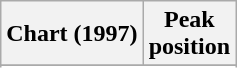<table class="wikitable sortable plainrowheaders" style="text-align:center">
<tr>
<th scope="col">Chart (1997)</th>
<th scope="col">Peak<br>position</th>
</tr>
<tr>
</tr>
<tr>
</tr>
</table>
